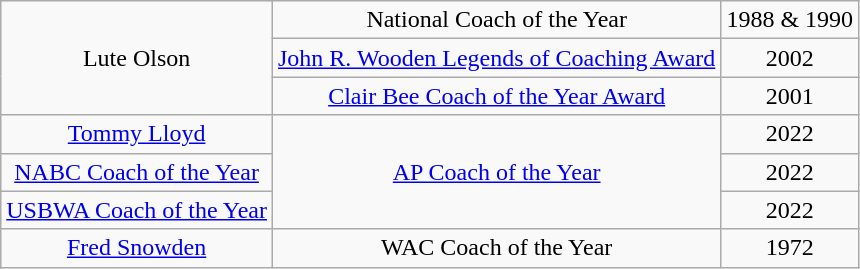<table class="wikitable" style="text-align:center;">
<tr>
<td rowspan=3>Lute Olson</td>
<td>National Coach of the Year</td>
<td>1988 & 1990</td>
</tr>
<tr>
<td><a href='#'>John R. Wooden Legends of Coaching Award</a></td>
<td>2002</td>
</tr>
<tr>
<td><a href='#'>Clair Bee Coach of the Year Award</a></td>
<td>2001</td>
</tr>
<tr>
<td><a href='#'>Tommy Lloyd</a></td>
<td rowspan=3><a href='#'>AP Coach of the Year</a></td>
<td>2022</td>
</tr>
<tr>
<td><a href='#'>NABC Coach of the Year</a></td>
<td>2022</td>
</tr>
<tr>
<td><a href='#'>USBWA Coach of the Year</a></td>
<td>2022</td>
</tr>
<tr>
<td><a href='#'>Fred Snowden</a></td>
<td>WAC Coach of the Year</td>
<td>1972</td>
</tr>
</table>
